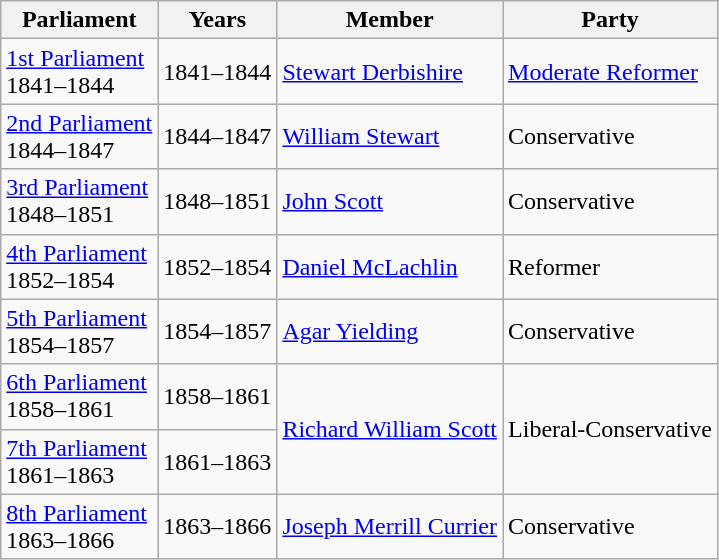<table class="wikitable">
<tr>
<th>Parliament</th>
<th>Years</th>
<th>Member</th>
<th>Party</th>
</tr>
<tr>
<td><a href='#'>1st Parliament</a><br>1841–1844</td>
<td>1841–1844</td>
<td><a href='#'>Stewart Derbishire</a></td>
<td><a href='#'>Moderate Reformer</a></td>
</tr>
<tr>
<td><a href='#'>2nd Parliament</a><br>1844–1847</td>
<td>1844–1847</td>
<td><a href='#'>William Stewart</a></td>
<td>Conservative</td>
</tr>
<tr>
<td><a href='#'>3rd Parliament</a><br>1848–1851</td>
<td>1848–1851</td>
<td><a href='#'>John Scott</a></td>
<td>Conservative</td>
</tr>
<tr>
<td><a href='#'>4th Parliament</a><br>1852–1854</td>
<td>1852–1854</td>
<td><a href='#'>Daniel McLachlin</a></td>
<td>Reformer</td>
</tr>
<tr>
<td><a href='#'>5th Parliament</a><br>1854–1857</td>
<td>1854–1857</td>
<td><a href='#'>Agar Yielding</a></td>
<td>Conservative</td>
</tr>
<tr>
<td><a href='#'>6th Parliament</a><br>1858–1861</td>
<td>1858–1861</td>
<td rowspan="2"><a href='#'>Richard William Scott</a></td>
<td rowspan="2">Liberal-Conservative</td>
</tr>
<tr>
<td><a href='#'>7th Parliament</a><br>1861–1863</td>
<td>1861–1863</td>
</tr>
<tr>
<td><a href='#'>8th Parliament</a><br>1863–1866</td>
<td>1863–1866</td>
<td><a href='#'>Joseph Merrill Currier</a></td>
<td>Conservative</td>
</tr>
</table>
